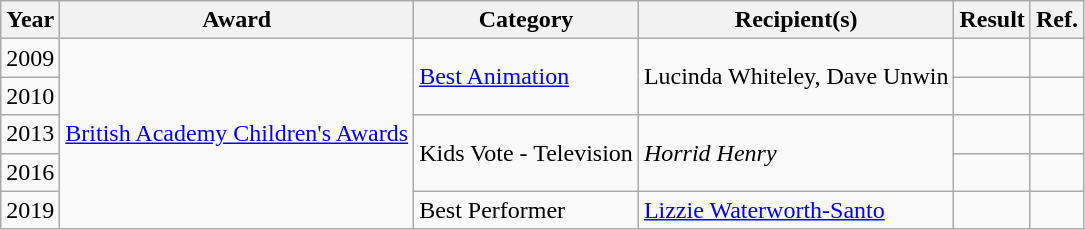<table class="wikitable">
<tr>
<th>Year</th>
<th>Award</th>
<th>Category</th>
<th>Recipient(s)</th>
<th>Result</th>
<th>Ref.</th>
</tr>
<tr>
<td>2009</td>
<td rowspan="5"><a href='#'>British Academy Children's Awards</a></td>
<td rowspan="2"><a href='#'>Best Animation</a></td>
<td rowspan="2">Lucinda Whiteley, Dave Unwin</td>
<td></td>
<td></td>
</tr>
<tr>
<td>2010</td>
<td></td>
<td></td>
</tr>
<tr>
<td>2013</td>
<td rowspan="2">Kids Vote - Television</td>
<td rowspan="2"><em>Horrid Henry</em></td>
<td></td>
<td></td>
</tr>
<tr>
<td>2016</td>
<td></td>
<td></td>
</tr>
<tr>
<td>2019</td>
<td>Best Performer</td>
<td><a href='#'>Lizzie Waterworth-Santo</a></td>
<td></td>
<td></td>
</tr>
</table>
